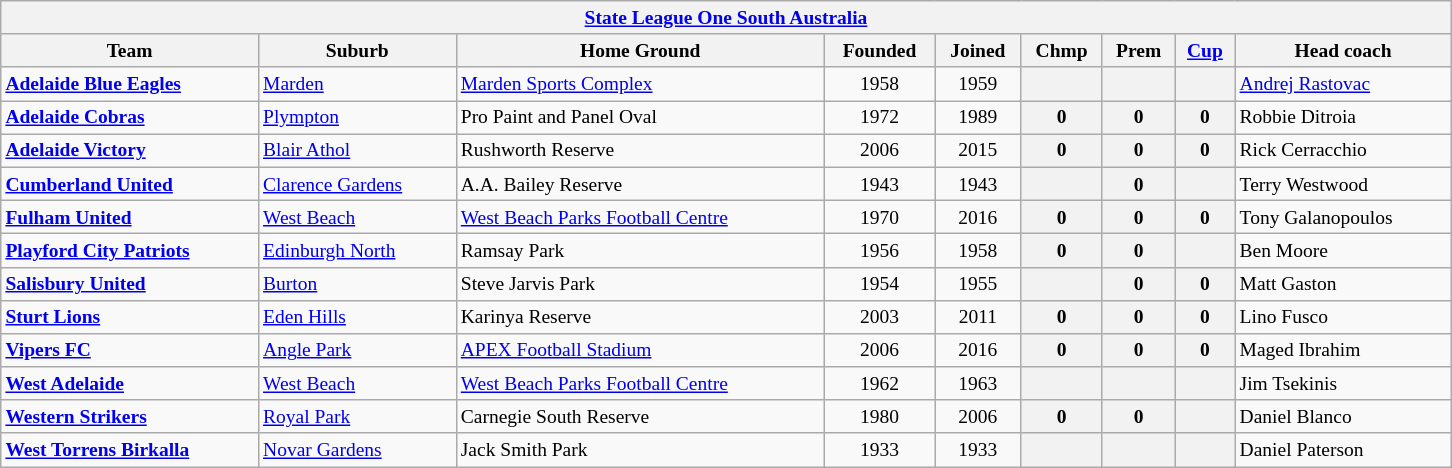<table class="wikitable sortable" style="text-align:left; font-size: 13px; width:968px">
<tr>
<th colspan="9"><a href='#'>State League One South Australia</a></th>
</tr>
<tr>
<th>Team</th>
<th>Suburb</th>
<th>Home Ground</th>
<th>Founded</th>
<th>Joined</th>
<th><abbr>Chmp</abbr></th>
<th><abbr>Prem</abbr></th>
<th><a href='#'>Cup</a></th>
<th>Head coach</th>
</tr>
<tr>
<td><strong><a href='#'>Adelaide Blue Eagles</a></strong></td>
<td><a href='#'>Marden</a></td>
<td><a href='#'>Marden Sports Complex</a></td>
<td style="text-align:center;">1958</td>
<td style="text-align:center;">1959</td>
<th></th>
<th></th>
<th></th>
<td><a href='#'>Andrej Rastovac</a></td>
</tr>
<tr>
<td><strong><a href='#'>Adelaide Cobras</a></strong></td>
<td><a href='#'>Plympton</a></td>
<td>Pro Paint and Panel Oval</td>
<td style="text-align:center;">1972</td>
<td style="text-align:center;">1989</td>
<th>0</th>
<th>0</th>
<th>0</th>
<td>Robbie Ditroia</td>
</tr>
<tr>
<td><strong><a href='#'>Adelaide Victory</a></strong></td>
<td><a href='#'>Blair Athol</a></td>
<td>Rushworth Reserve</td>
<td style="text-align:center;">2006</td>
<td style="text-align:center;">2015</td>
<th>0</th>
<th>0</th>
<th>0</th>
<td>Rick Cerracchio</td>
</tr>
<tr>
<td><strong><a href='#'>Cumberland United</a></strong></td>
<td><a href='#'>Clarence Gardens</a></td>
<td>A.A. Bailey Reserve</td>
<td style="text-align:center;">1943</td>
<td style="text-align:center;">1943</td>
<th></th>
<th>0</th>
<th></th>
<td>Terry Westwood</td>
</tr>
<tr>
<td><strong><a href='#'>Fulham United</a></strong></td>
<td><a href='#'>West Beach</a></td>
<td><a href='#'>West Beach Parks Football Centre</a></td>
<td style="text-align:center;">1970</td>
<td style="text-align:center;">2016</td>
<th>0</th>
<th>0</th>
<th>0</th>
<td>Tony Galanopoulos</td>
</tr>
<tr>
<td><strong><a href='#'>Playford City Patriots</a></strong></td>
<td><a href='#'>Edinburgh North</a></td>
<td>Ramsay Park</td>
<td style="text-align:center;">1956</td>
<td style="text-align:center;">1958</td>
<th>0</th>
<th>0</th>
<th></th>
<td>Ben Moore</td>
</tr>
<tr>
<td><strong><a href='#'>Salisbury United</a></strong></td>
<td><a href='#'>Burton</a></td>
<td>Steve Jarvis Park</td>
<td style="text-align:center;">1954</td>
<td style="text-align:center;">1955</td>
<th></th>
<th>0</th>
<th>0</th>
<td>Matt Gaston</td>
</tr>
<tr>
<td><strong><a href='#'>Sturt Lions</a></strong></td>
<td><a href='#'>Eden Hills</a></td>
<td>Karinya Reserve</td>
<td style="text-align:center;">2003</td>
<td style="text-align:center;">2011</td>
<th>0</th>
<th>0</th>
<th>0</th>
<td>Lino Fusco</td>
</tr>
<tr>
<td><strong><a href='#'>Vipers FC</a></strong></td>
<td><a href='#'>Angle Park</a></td>
<td><a href='#'>APEX Football Stadium</a></td>
<td style="text-align:center;">2006</td>
<td style="text-align:center;">2016</td>
<th>0</th>
<th>0</th>
<th>0</th>
<td>Maged Ibrahim</td>
</tr>
<tr>
<td><strong><a href='#'>West Adelaide</a></strong></td>
<td><a href='#'>West Beach</a></td>
<td><a href='#'>West Beach Parks Football Centre</a></td>
<td style="text-align:center;">1962</td>
<td style="text-align:center;">1963</td>
<th></th>
<th></th>
<th></th>
<td>Jim Tsekinis</td>
</tr>
<tr>
<td><strong><a href='#'>Western Strikers</a></strong></td>
<td><a href='#'>Royal Park</a></td>
<td>Carnegie South Reserve</td>
<td style="text-align:center;">1980</td>
<td style="text-align:center;">2006</td>
<th>0</th>
<th>0</th>
<th></th>
<td>Daniel Blanco</td>
</tr>
<tr>
<td><strong><a href='#'>West Torrens Birkalla</a></strong></td>
<td><a href='#'>Novar Gardens</a></td>
<td>Jack Smith Park</td>
<td style="text-align:center;">1933</td>
<td style="text-align:center;">1933</td>
<th></th>
<th></th>
<th></th>
<td>Daniel Paterson</td>
</tr>
</table>
